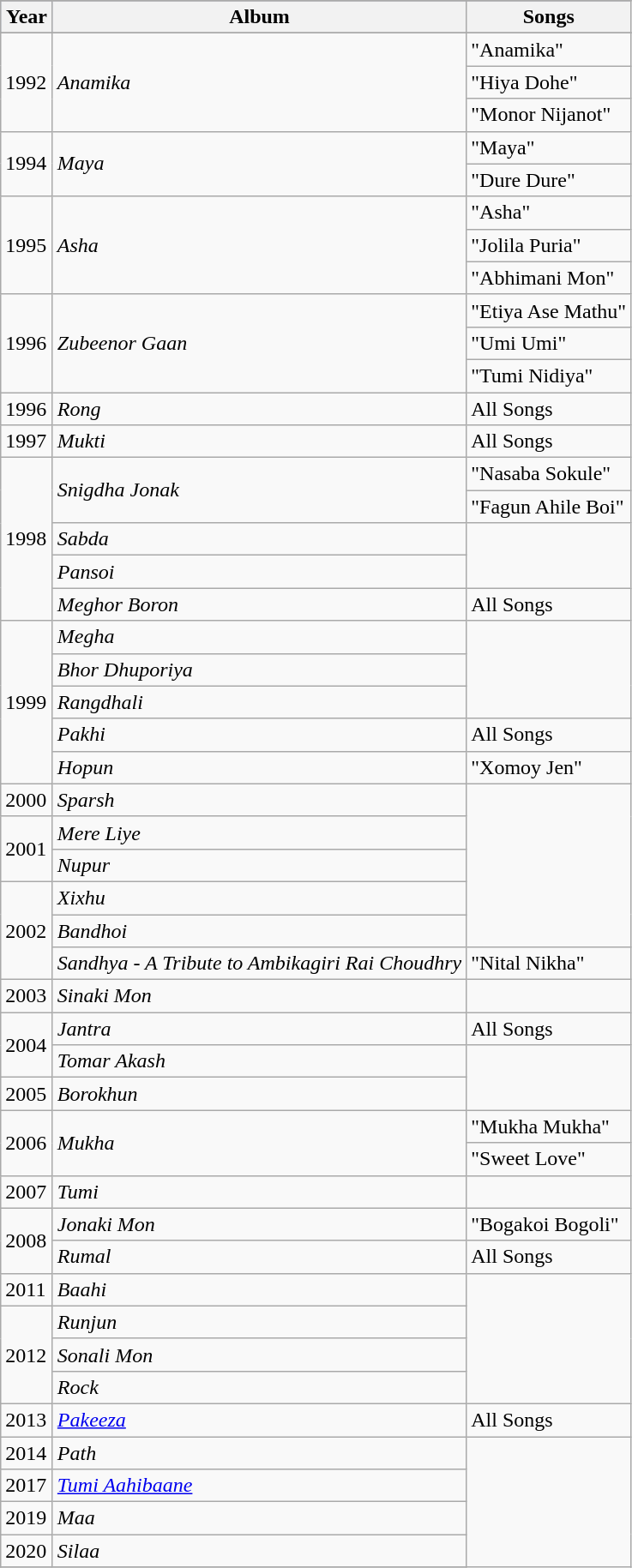<table class="wikitable plainrowheaders">
<tr>
</tr>
<tr style="background:#b0c4de; text-align:center;">
<th style="width:33px;">Year</th>
<th>Album</th>
<th>Songs</th>
</tr>
<tr style="background:#b0c4de; text-align:center;">
</tr>
<tr>
<td rowspan="3">1992</td>
<td rowspan="3"><em>Anamika</em></td>
<td>"Anamika"</td>
</tr>
<tr>
<td>"Hiya Dohe"</td>
</tr>
<tr>
<td>"Monor Nijanot"</td>
</tr>
<tr>
<td rowspan="2">1994</td>
<td rowspan="2"><em>Maya</em></td>
<td>"Maya"</td>
</tr>
<tr>
<td>"Dure Dure"</td>
</tr>
<tr>
<td rowspan="3">1995</td>
<td rowspan="3"><em>Asha</em></td>
<td>"Asha"</td>
</tr>
<tr>
<td>"Jolila Puria"</td>
</tr>
<tr>
<td>"Abhimani Mon"</td>
</tr>
<tr>
<td rowspan="3">1996</td>
<td rowspan="3"><em>Zubeenor Gaan</em></td>
<td>"Etiya Ase Mathu"</td>
</tr>
<tr>
<td>"Umi Umi"</td>
</tr>
<tr>
<td>"Tumi Nidiya"</td>
</tr>
<tr>
<td>1996</td>
<td><em>Rong</em></td>
<td>All Songs</td>
</tr>
<tr>
<td>1997</td>
<td><em>Mukti</em></td>
<td>All Songs</td>
</tr>
<tr>
<td rowspan="5">1998</td>
<td rowspan="2"><em>Snigdha Jonak</em></td>
<td>"Nasaba Sokule"</td>
</tr>
<tr>
<td>"Fagun Ahile Boi"</td>
</tr>
<tr>
<td><em>Sabda</em></td>
</tr>
<tr>
<td><em>Pansoi</em></td>
</tr>
<tr>
<td><em>Meghor Boron</em></td>
<td>All Songs</td>
</tr>
<tr>
<td rowspan="5">1999</td>
<td><em>Megha</em></td>
</tr>
<tr>
<td><em>Bhor Dhuporiya</em></td>
</tr>
<tr>
<td><em>Rangdhali</em></td>
</tr>
<tr>
<td><em>Pakhi</em></td>
<td>All Songs</td>
</tr>
<tr>
<td><em>Hopun</em></td>
<td>"Xomoy Jen"</td>
</tr>
<tr>
<td>2000</td>
<td><em>Sparsh</em></td>
</tr>
<tr>
<td rowspan="2">2001</td>
<td><em>Mere Liye</em></td>
</tr>
<tr>
<td><em>Nupur</em></td>
</tr>
<tr>
<td rowspan="3">2002</td>
<td><em>Xixhu</em></td>
</tr>
<tr>
<td><em>Bandhoi</em></td>
</tr>
<tr>
<td><em>Sandhya - A Tribute to Ambikagiri Rai Choudhry</em></td>
<td>"Nital Nikha"</td>
</tr>
<tr>
<td>2003</td>
<td><em>Sinaki Mon</em></td>
</tr>
<tr>
<td rowspan="2">2004</td>
<td><em>Jantra</em></td>
<td>All Songs</td>
</tr>
<tr>
<td><em>Tomar Akash</em></td>
</tr>
<tr>
<td>2005</td>
<td><em>Borokhun</em></td>
</tr>
<tr>
<td rowspan="2">2006</td>
<td rowspan="2"><em>Mukha</em></td>
<td>"Mukha Mukha"</td>
</tr>
<tr>
<td>"Sweet Love"</td>
</tr>
<tr>
<td>2007</td>
<td><em>Tumi</em></td>
</tr>
<tr>
<td rowspan="2">2008</td>
<td><em>Jonaki Mon</em></td>
<td>"Bogakoi Bogoli"</td>
</tr>
<tr>
<td><em>Rumal</em></td>
<td>All Songs</td>
</tr>
<tr>
<td>2011</td>
<td><em>Baahi</em></td>
</tr>
<tr>
<td rowspan="3">2012</td>
<td><em>Runjun</em></td>
</tr>
<tr>
<td><em>Sonali Mon</em></td>
</tr>
<tr>
<td><em>Rock</em></td>
</tr>
<tr>
<td>2013</td>
<td><em><a href='#'>Pakeeza</a></em></td>
<td>All Songs</td>
</tr>
<tr>
<td>2014</td>
<td><em>Path</em></td>
</tr>
<tr>
<td>2017</td>
<td><em><a href='#'>Tumi Aahibaane</a></em></td>
</tr>
<tr>
<td>2019</td>
<td><em>Maa</em></td>
</tr>
<tr>
<td>2020</td>
<td><em>Silaa</em></td>
</tr>
<tr>
</tr>
</table>
